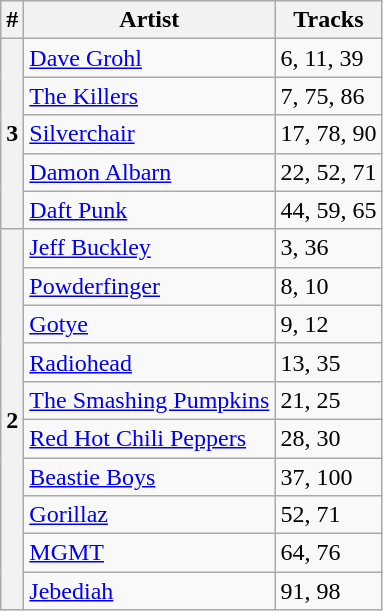<table class="wikitable sortable">
<tr>
<th>#</th>
<th>Artist</th>
<th>Tracks</th>
</tr>
<tr>
<th rowspan="5">3</th>
<td><a href='#'>Dave Grohl</a></td>
<td>6, 11, 39</td>
</tr>
<tr>
<td><a href='#'>The Killers</a></td>
<td>7, 75, 86</td>
</tr>
<tr>
<td><a href='#'>Silverchair</a></td>
<td>17, 78, 90</td>
</tr>
<tr>
<td><a href='#'>Damon Albarn</a></td>
<td>22, 52, 71</td>
</tr>
<tr>
<td><a href='#'>Daft Punk</a></td>
<td>44, 59, 65</td>
</tr>
<tr>
<th rowspan="10">2</th>
<td><a href='#'>Jeff Buckley</a></td>
<td>3, 36</td>
</tr>
<tr>
<td><a href='#'>Powderfinger</a></td>
<td>8, 10</td>
</tr>
<tr>
<td><a href='#'>Gotye</a></td>
<td>9, 12</td>
</tr>
<tr>
<td><a href='#'>Radiohead</a></td>
<td>13, 35</td>
</tr>
<tr>
<td><a href='#'>The Smashing Pumpkins</a></td>
<td>21, 25</td>
</tr>
<tr>
<td><a href='#'>Red Hot Chili Peppers</a></td>
<td>28, 30</td>
</tr>
<tr>
<td><a href='#'>Beastie Boys</a></td>
<td>37, 100</td>
</tr>
<tr>
<td><a href='#'>Gorillaz</a></td>
<td>52, 71</td>
</tr>
<tr>
<td><a href='#'>MGMT</a></td>
<td>64, 76</td>
</tr>
<tr>
<td><a href='#'>Jebediah</a></td>
<td>91, 98</td>
</tr>
</table>
